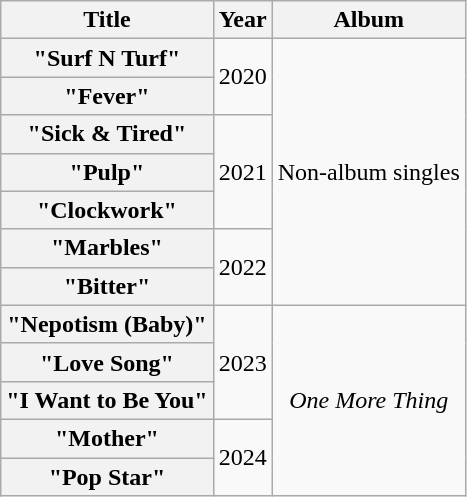<table class="wikitable plainrowheaders" style="text-align:center">
<tr>
<th scope="col">Title</th>
<th scope="col">Year</th>
<th scope="col">Album</th>
</tr>
<tr>
<th scope="row">"Surf N Turf"</th>
<td rowspan="2">2020</td>
<td rowspan="7">Non-album singles</td>
</tr>
<tr>
<th scope="row">"Fever"</th>
</tr>
<tr>
<th scope="row">"Sick & Tired"</th>
<td rowspan="3">2021</td>
</tr>
<tr>
<th scope="row">"Pulp"</th>
</tr>
<tr>
<th scope="row">"Clockwork"</th>
</tr>
<tr>
<th scope="row">"Marbles"</th>
<td rowspan="2">2022</td>
</tr>
<tr>
<th scope="row">"Bitter"</th>
</tr>
<tr>
<th scope="row">"Nepotism (Baby)"</th>
<td rowspan="3">2023</td>
<td rowspan="5"><em>One More Thing</em></td>
</tr>
<tr>
<th scope="row">"Love Song"</th>
</tr>
<tr>
<th scope="row">"I Want to Be You"</th>
</tr>
<tr>
<th scope="row">"Mother"</th>
<td rowspan="2">2024</td>
</tr>
<tr>
<th scope="row">"Pop Star"</th>
</tr>
</table>
